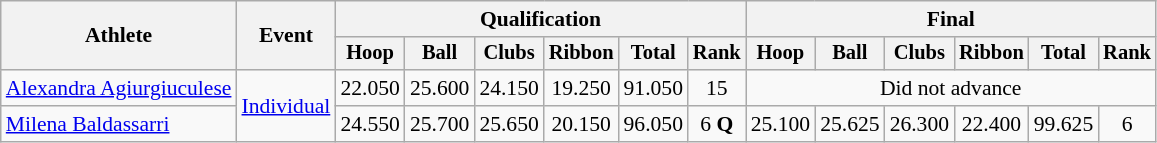<table class=wikitable style="font-size:90%">
<tr>
<th rowspan=2>Athlete</th>
<th rowspan=2>Event</th>
<th colspan=6>Qualification</th>
<th colspan=6>Final</th>
</tr>
<tr style="font-size:95%">
<th>Hoop</th>
<th>Ball</th>
<th>Clubs</th>
<th>Ribbon</th>
<th>Total</th>
<th>Rank</th>
<th>Hoop</th>
<th>Ball</th>
<th>Clubs</th>
<th>Ribbon</th>
<th>Total</th>
<th>Rank</th>
</tr>
<tr align=center>
<td align=left><a href='#'>Alexandra Agiurgiuculese</a></td>
<td align=left rowspan=2><a href='#'>Individual</a></td>
<td>22.050</td>
<td>25.600</td>
<td>24.150</td>
<td>19.250</td>
<td>91.050</td>
<td>15</td>
<td colspan="6">Did not advance</td>
</tr>
<tr align=center>
<td align=left><a href='#'>Milena Baldassarri</a></td>
<td>24.550</td>
<td>25.700</td>
<td>25.650</td>
<td>20.150</td>
<td>96.050</td>
<td>6 <strong>Q</strong></td>
<td>25.100</td>
<td>25.625</td>
<td>26.300</td>
<td>22.400</td>
<td>99.625</td>
<td>6</td>
</tr>
</table>
